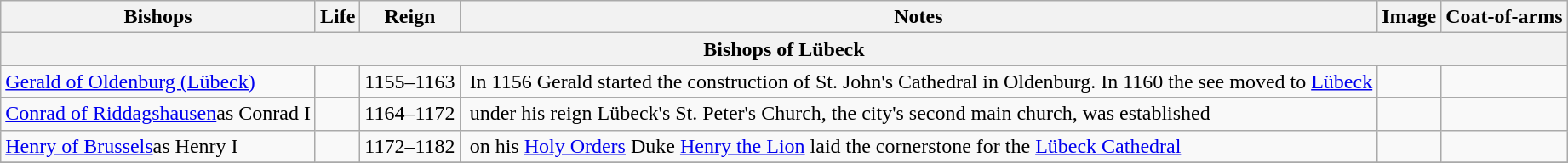<table class="wikitable toptextcells">
<tr class="hintergrundfarbe5">
<th>Bishops</th>
<th>Life</th>
<th>Reign</th>
<th>Notes</th>
<th>Image</th>
<th>Coat-of-arms</th>
</tr>
<tr>
<th colspan=6 align="center">Bishops of Lübeck</th>
</tr>
<tr>
<td><a href='#'>Gerald of Oldenburg (Lübeck)</a></td>
<td align="right"></td>
<td align="right">1155–1163</td>
<td align="left"> In 1156 Gerald started the construction of St. John's Cathedral in Oldenburg. In 1160 the see moved to <a href='#'>Lübeck</a></td>
<td align="left"></td>
<td align="left"></td>
</tr>
<tr>
<td><a href='#'>Conrad of Riddagshausen</a>as Conrad I</td>
<td align="right"></td>
<td align="right">1164–1172</td>
<td align="left"> under his reign Lübeck's St. Peter's Church, the city's second main church, was established</td>
<td align="left"></td>
<td align="left"></td>
</tr>
<tr>
<td><a href='#'>Henry of Brussels</a>as Henry I</td>
<td align="right"></td>
<td align="right">1172–1182</td>
<td align="left"> on his <a href='#'>Holy Orders</a> Duke <a href='#'>Henry the Lion</a> laid the cornerstone for the <a href='#'>Lübeck Cathedral</a></td>
<td align="left"></td>
<td align="left"></td>
</tr>
<tr>
</tr>
</table>
